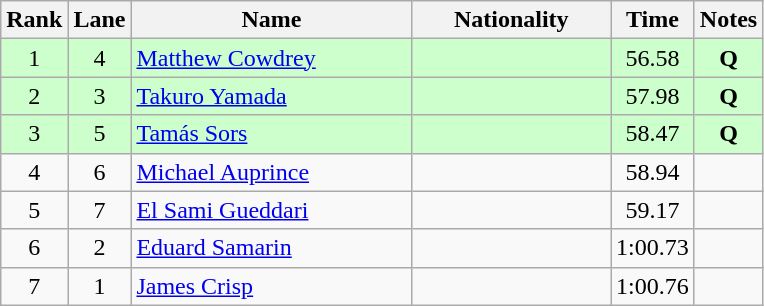<table class="wikitable sortable" style="text-align:center">
<tr>
<th>Rank</th>
<th>Lane</th>
<th style="width:180px">Name</th>
<th style="width:125px">Nationality</th>
<th>Time</th>
<th>Notes</th>
</tr>
<tr style="background:#cfc;">
<td>1</td>
<td>4</td>
<td style="text-align:left;"><a href='#'>Matthew Cowdrey</a></td>
<td style="text-align:left;"></td>
<td>56.58</td>
<td><strong>Q</strong></td>
</tr>
<tr style="background:#cfc;">
<td>2</td>
<td>3</td>
<td style="text-align:left;"><a href='#'>Takuro Yamada</a></td>
<td style="text-align:left;"></td>
<td>57.98</td>
<td><strong>Q</strong></td>
</tr>
<tr style="background:#cfc;">
<td>3</td>
<td>5</td>
<td style="text-align:left;"><a href='#'>Tamás Sors</a></td>
<td style="text-align:left;"></td>
<td>58.47</td>
<td><strong>Q</strong></td>
</tr>
<tr>
<td>4</td>
<td>6</td>
<td style="text-align:left;"><a href='#'>Michael Auprince</a></td>
<td style="text-align:left;"></td>
<td>58.94</td>
<td></td>
</tr>
<tr>
<td>5</td>
<td>7</td>
<td style="text-align:left;"><a href='#'>El Sami Gueddari</a></td>
<td style="text-align:left;"></td>
<td>59.17</td>
<td></td>
</tr>
<tr>
<td>6</td>
<td>2</td>
<td style="text-align:left;"><a href='#'>Eduard Samarin</a></td>
<td style="text-align:left;"></td>
<td>1:00.73</td>
<td></td>
</tr>
<tr>
<td>7</td>
<td>1</td>
<td style="text-align:left;"><a href='#'>James Crisp</a></td>
<td style="text-align:left;"></td>
<td>1:00.76</td>
<td></td>
</tr>
</table>
